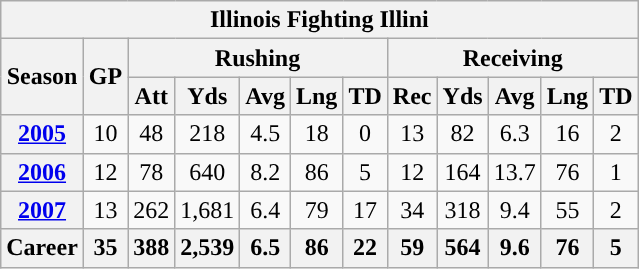<table class="wikitable" style="text-align:center;">
<tr>
<th colspan="13">Illinois Fighting Illini</th>
</tr>
<tr>
<th rowspan="2">Season</th>
<th rowspan="2">GP</th>
<th colspan="5">Rushing</th>
<th colspan="5">Receiving</th>
</tr>
<tr>
<th>Att</th>
<th>Yds</th>
<th>Avg</th>
<th>Lng</th>
<th>TD</th>
<th>Rec</th>
<th>Yds</th>
<th>Avg</th>
<th>Lng</th>
<th>TD</th>
</tr>
<tr>
<th><a href='#'>2005</a></th>
<td>10</td>
<td>48</td>
<td>218</td>
<td>4.5</td>
<td>18</td>
<td>0</td>
<td>13</td>
<td>82</td>
<td>6.3</td>
<td>16</td>
<td>2</td>
</tr>
<tr>
<th><a href='#'>2006</a></th>
<td>12</td>
<td>78</td>
<td>640</td>
<td>8.2</td>
<td>86</td>
<td>5</td>
<td>12</td>
<td>164</td>
<td>13.7</td>
<td>76</td>
<td>1</td>
</tr>
<tr>
<th><a href='#'>2007</a></th>
<td>13</td>
<td>262</td>
<td>1,681</td>
<td>6.4</td>
<td>79</td>
<td>17</td>
<td>34</td>
<td>318</td>
<td>9.4</td>
<td>55</td>
<td>2</td>
</tr>
<tr>
<th>Career</th>
<th>35</th>
<th>388</th>
<th>2,539</th>
<th>6.5</th>
<th>86</th>
<th>22</th>
<th>59</th>
<th>564</th>
<th>9.6</th>
<th>76</th>
<th>5</th>
</tr>
</table>
